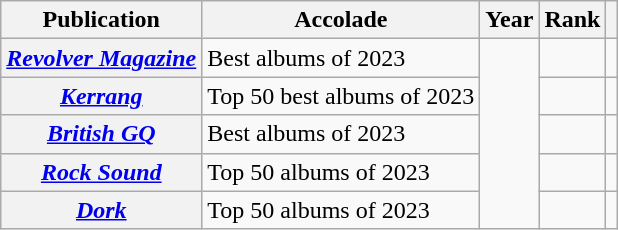<table class="sortable wikitable plainrowheaders">
<tr>
<th>Publication</th>
<th>Accolade</th>
<th>Year</th>
<th>Rank</th>
<th class="unsortable"></th>
</tr>
<tr>
<th scope="row"><em><a href='#'>Revolver Magazine</a></em></th>
<td>Best albums of 2023</td>
<td rowspan="5"></td>
<td></td>
<td></td>
</tr>
<tr>
<th scope="row"><em><a href='#'>Kerrang</a></em></th>
<td>Top 50 best albums of 2023</td>
<td></td>
<td></td>
</tr>
<tr>
<th scope="row"><em><a href='#'>British GQ</a></em></th>
<td>Best albums of 2023</td>
<td></td>
<td></td>
</tr>
<tr>
<th scope="row"><em><a href='#'>Rock Sound</a></em></th>
<td>Top 50 albums of 2023</td>
<td></td>
<td></td>
</tr>
<tr>
<th scope="row"><em><a href='#'>Dork</a></em></th>
<td>Top 50 albums of 2023</td>
<td></td>
<td></td>
</tr>
</table>
